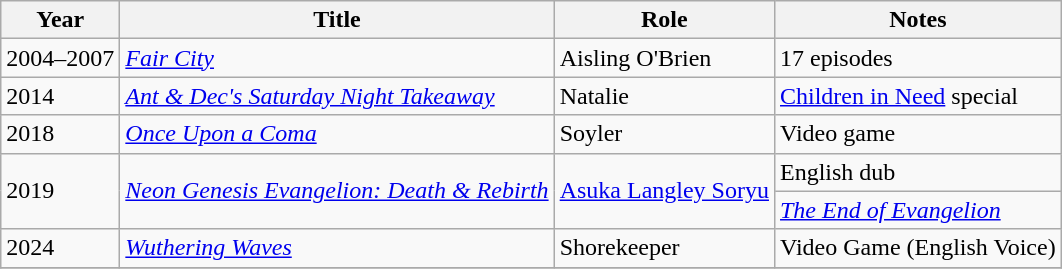<table class="wikitable sortable">
<tr>
<th>Year</th>
<th>Title</th>
<th>Role</th>
<th class="unsortable">Notes</th>
</tr>
<tr>
<td>2004–2007</td>
<td><em><a href='#'>Fair City</a></em></td>
<td>Aisling O'Brien</td>
<td>17 episodes</td>
</tr>
<tr>
<td>2014</td>
<td><em><a href='#'>Ant & Dec's Saturday Night Takeaway</a></em></td>
<td>Natalie</td>
<td><a href='#'>Children in Need</a> special</td>
</tr>
<tr>
<td>2018</td>
<td><em><a href='#'>Once Upon a Coma</a></em></td>
<td>Soyler</td>
<td>Video game</td>
</tr>
<tr>
<td rowspan="2">2019</td>
<td rowspan="2"><em><a href='#'>Neon Genesis Evangelion: Death & Rebirth</a></em></td>
<td rowspan="2"><a href='#'>Asuka Langley Soryu</a></td>
<td>English dub</td>
</tr>
<tr>
<td><em><a href='#'>The End of Evangelion</a></em></td>
</tr>
<tr>
<td>2024</td>
<td><em><a href='#'>Wuthering Waves</a></em></td>
<td>Shorekeeper</td>
<td>Video Game (English Voice)</td>
</tr>
<tr>
</tr>
</table>
